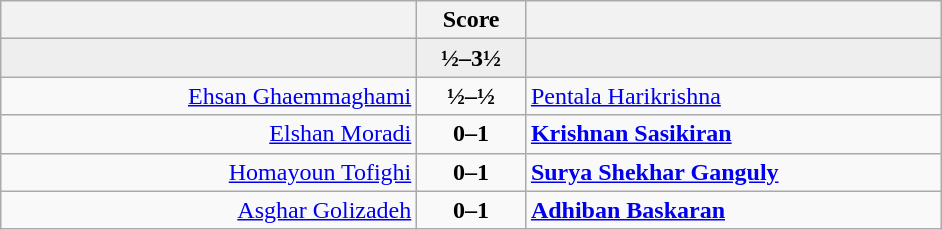<table class="wikitable" style="text-align: center; ">
<tr>
<th align="right" width="270"></th>
<th width="65">Score</th>
<th align="left" width="270"></th>
</tr>
<tr style="background:#eeeeee;">
<td align=right></td>
<td align=center><strong>½–3½</strong></td>
<td align=left><strong></strong></td>
</tr>
<tr>
<td align=right><a href='#'>Ehsan Ghaemmaghami</a></td>
<td align=center><strong>½–½</strong></td>
<td align=left><a href='#'>Pentala Harikrishna</a></td>
</tr>
<tr>
<td align=right><a href='#'>Elshan Moradi</a></td>
<td align=center><strong>0–1</strong></td>
<td align=left><strong><a href='#'>Krishnan Sasikiran</a></strong></td>
</tr>
<tr>
<td align=right><a href='#'>Homayoun Tofighi</a></td>
<td align=center><strong>0–1</strong></td>
<td align=left><strong><a href='#'>Surya Shekhar Ganguly</a></strong></td>
</tr>
<tr>
<td align=right><a href='#'>Asghar Golizadeh</a></td>
<td align=center><strong>0–1</strong></td>
<td align=left><strong><a href='#'>Adhiban Baskaran</a></strong></td>
</tr>
</table>
